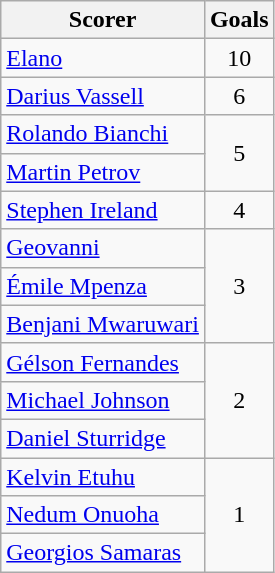<table class="wikitable">
<tr>
<th>Scorer</th>
<th>Goals</th>
</tr>
<tr>
<td> <a href='#'>Elano</a></td>
<td align=center>10</td>
</tr>
<tr>
<td> <a href='#'>Darius Vassell</a></td>
<td align=center>6</td>
</tr>
<tr>
<td> <a href='#'>Rolando Bianchi</a></td>
<td rowspan="2" align=center>5</td>
</tr>
<tr>
<td> <a href='#'>Martin Petrov</a></td>
</tr>
<tr>
<td> <a href='#'>Stephen Ireland</a></td>
<td rowspan="1" align=center>4</td>
</tr>
<tr>
<td> <a href='#'>Geovanni</a></td>
<td rowspan="3" align=center>3</td>
</tr>
<tr>
<td> <a href='#'>Émile Mpenza</a></td>
</tr>
<tr>
<td> <a href='#'>Benjani Mwaruwari</a></td>
</tr>
<tr>
<td> <a href='#'>Gélson Fernandes</a></td>
<td rowspan="3" align=center>2</td>
</tr>
<tr>
<td> <a href='#'>Michael Johnson</a></td>
</tr>
<tr>
<td> <a href='#'>Daniel Sturridge</a></td>
</tr>
<tr>
<td> <a href='#'>Kelvin Etuhu</a></td>
<td rowspan="3" align=center>1</td>
</tr>
<tr>
<td> <a href='#'>Nedum Onuoha</a></td>
</tr>
<tr>
<td> <a href='#'>Georgios Samaras</a></td>
</tr>
</table>
